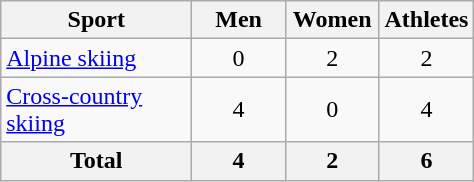<table class="wikitable sortable" style="text-align:center;">
<tr>
<th width=120>Sport</th>
<th width=55>Men</th>
<th width=55>Women</th>
<th width="55">Athletes</th>
</tr>
<tr>
<td align=left><a href='#'>Alpine skiing</a></td>
<td>0</td>
<td>2</td>
<td>2</td>
</tr>
<tr>
<td align=left><a href='#'>Cross-country skiing</a></td>
<td>4</td>
<td>0</td>
<td>4</td>
</tr>
<tr>
<th>Total</th>
<th>4</th>
<th>2</th>
<th>6</th>
</tr>
</table>
